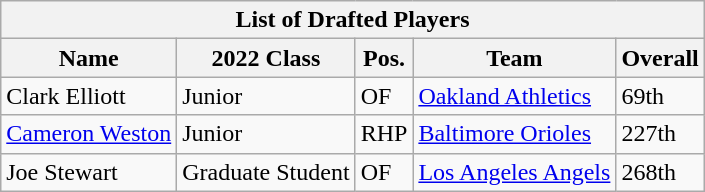<table class="wikitable">
<tr>
<th colspan="6">List of Drafted Players</th>
</tr>
<tr>
<th>Name</th>
<th>2022 Class</th>
<th>Pos.</th>
<th>Team</th>
<th>Overall</th>
</tr>
<tr>
<td>Clark Elliott</td>
<td>Junior</td>
<td>OF</td>
<td><a href='#'>Oakland Athletics</a></td>
<td>69th</td>
</tr>
<tr>
<td><a href='#'>Cameron Weston</a></td>
<td>Junior</td>
<td>RHP</td>
<td><a href='#'>Baltimore Orioles</a></td>
<td>227th</td>
</tr>
<tr>
<td>Joe Stewart</td>
<td>Graduate Student</td>
<td>OF</td>
<td><a href='#'>Los Angeles Angels</a></td>
<td>268th</td>
</tr>
</table>
